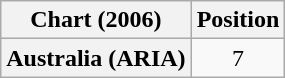<table class="wikitable plainrowheaders" style="text-align:center">
<tr>
<th scope="col">Chart (2006)</th>
<th scope="col">Position</th>
</tr>
<tr>
<th scope="row">Australia (ARIA)</th>
<td>7</td>
</tr>
</table>
